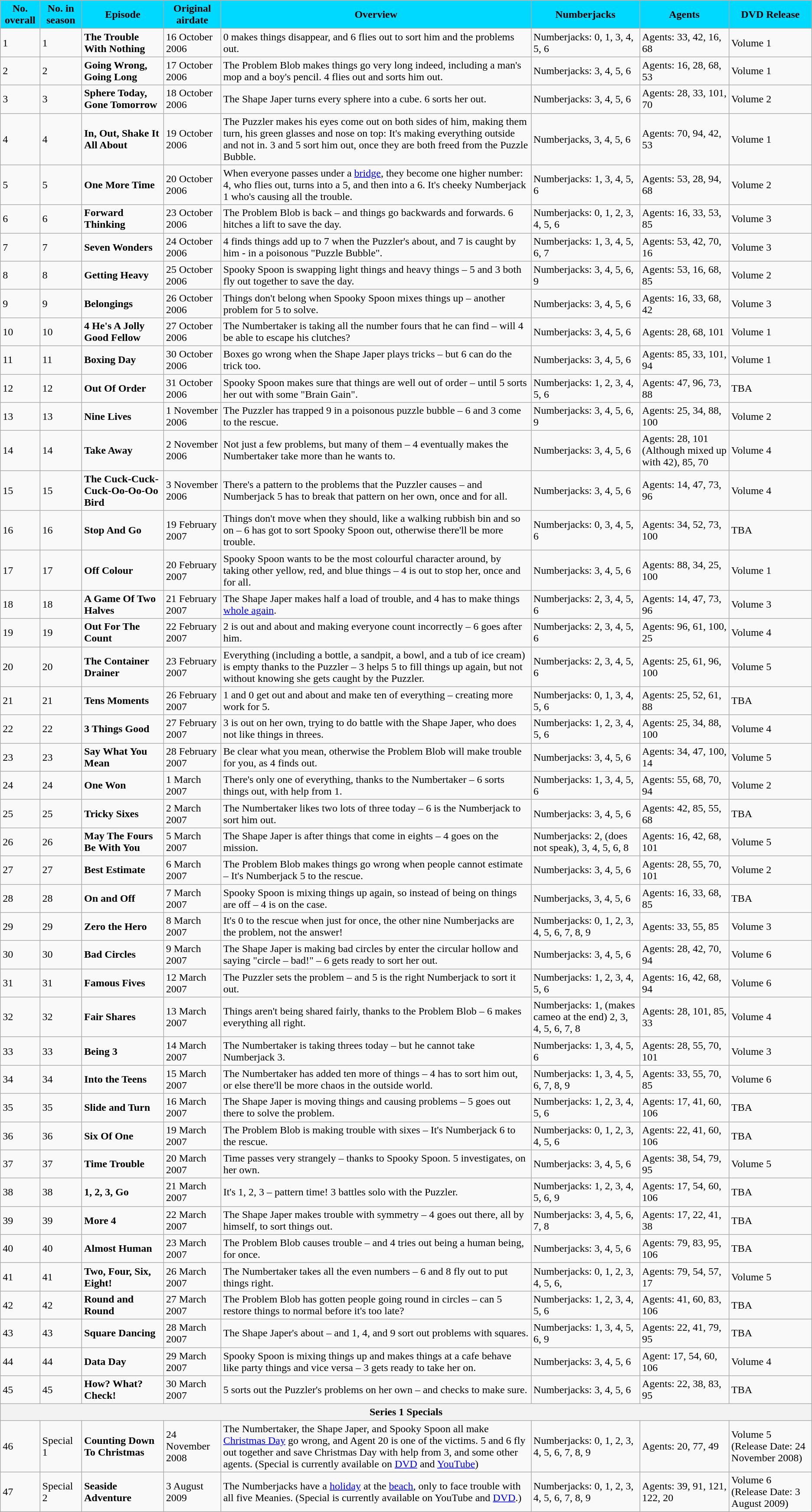<table class="wikitable">
<tr>
<th style="background-color: #00D9FF;">No. overall</th>
<th style="background-color: #00D9FF;">No. in season</th>
<th style="background-color: #00D9FF;">Episode</th>
<th style="background-color: #00D9FF;">Original airdate</th>
<th style="background-color: #00D9FF;">Overview</th>
<th style="background-color: #00D9FF;">Numberjacks</th>
<th style="background-color: #00D9FF;">Agents</th>
<th style="background-color: #00D9FF;">DVD Release</th>
</tr>
<tr>
<td>1</td>
<td>1</td>
<td><strong>The Trouble With Nothing</strong></td>
<td>16 October 2006</td>
<td>0 makes things disappear, and 6 flies out to sort him and the problems out.</td>
<td>Numberjacks: 0, 1, 3, 4, 5, 6</td>
<td>Agents: 33, 42, 16, 68</td>
<td>Volume 1</td>
</tr>
<tr>
<td>2</td>
<td>2</td>
<td><strong>Going Wrong, Going Long</strong></td>
<td>17 October 2006</td>
<td>The Problem Blob makes things go very long indeed, including a man's mop and a boy's pencil. 4 flies out and sorts him out.</td>
<td>Numberjacks: 3, 4, 5, 6</td>
<td>Agents: 16, 28, 68, 53</td>
<td>Volume 1</td>
</tr>
<tr>
<td>3</td>
<td>3</td>
<td><strong>Sphere Today, Gone Tomorrow</strong></td>
<td>18 October 2006</td>
<td>The Shape Japer turns every sphere into a cube. 6 sorts her out.</td>
<td>Numberjacks: 3, 4, 5, 6</td>
<td>Agents: 28, 33, 101, 70</td>
<td>Volume 2</td>
</tr>
<tr>
<td>4</td>
<td>4</td>
<td><strong>In, Out, Shake It All About</strong></td>
<td>19 October 2006</td>
<td>The Puzzler makes his eyes come out on both sides of him, making them turn, his green glasses and nose on top: It's making everything outside and not in. 3 and 5 sort him out, once they are both freed from the Puzzle Bubble.</td>
<td>Numberjacks, 3, 4, 5, 6</td>
<td>Agents: 70, 94, 42, 53</td>
<td>Volume 1</td>
</tr>
<tr>
<td>5</td>
<td>5</td>
<td><strong>One More Time</strong></td>
<td>20 October 2006</td>
<td>When everyone passes under a <a href='#'>bridge</a>, they become one higher number: 4, who flies out, turns into a 5, and then into a 6. It's cheeky Numberjack 1 who's causing all the trouble.</td>
<td>Numberjacks: 1, 3, 4, 5, 6</td>
<td>Agents: 53, 28, 94, 68</td>
<td>Volume 2</td>
</tr>
<tr>
<td>6</td>
<td>6</td>
<td><strong>Forward Thinking</strong></td>
<td>23 October 2006</td>
<td>The Problem Blob is back – and things go backwards and forwards. 6 hitches a lift to save the day.</td>
<td>Numberjacks: 0, 1, 2, 3, 4, 5, 6</td>
<td>Agents: 16, 33, 53, 85</td>
<td>Volume 3</td>
</tr>
<tr>
<td>7</td>
<td>7</td>
<td><strong>Seven Wonders</strong></td>
<td>24 October 2006</td>
<td>4 finds things add up to 7 when the Puzzler's about, and 7 is caught by him - in a poisonous "Puzzle Bubble".</td>
<td>Numberjacks: 1, 3, 4, 5, 6, 7</td>
<td>Agents: 53, 42, 70, 16</td>
<td>Volume 3</td>
</tr>
<tr>
<td>8</td>
<td>8</td>
<td><strong>Getting Heavy</strong></td>
<td>25 October 2006</td>
<td>Spooky Spoon is swapping light things and heavy things – 5 and 3 both fly out together to save the day.</td>
<td>Numberjacks: 3, 4, 5, 6, 9</td>
<td>Agents: 53, 16, 68, 85</td>
<td>Volume 2</td>
</tr>
<tr>
<td>9</td>
<td>9</td>
<td><strong>Belongings</strong></td>
<td>26 October 2006</td>
<td>Things don't belong when Spooky Spoon mixes things up – another problem for 5 to solve.</td>
<td>Numberjacks: 3, 4, 5, 6</td>
<td>Agents: 16, 33, 68, 42</td>
<td>Volume 3</td>
</tr>
<tr>
<td>10</td>
<td>10</td>
<td><strong>4 He's A Jolly Good Fellow</strong></td>
<td>27 October 2006</td>
<td>The Numbertaker is taking all the number fours that he can find – will 4 be able to escape his clutches?</td>
<td>Numberjacks: 3, 4, 5, 6</td>
<td>Agents: 28, 68, 101</td>
<td>Volume 1</td>
</tr>
<tr>
<td>11</td>
<td>11</td>
<td><strong>Boxing Day</strong></td>
<td>30 October 2006</td>
<td>Boxes go wrong when the Shape Japer plays tricks – but 6 can do the trick too.</td>
<td>Numberjacks: 3, 4, 5, 6</td>
<td>Agents: 85, 33, 101, 94</td>
<td>Volume 1</td>
</tr>
<tr>
<td>12</td>
<td>12</td>
<td><strong>Out Of Order</strong></td>
<td>31 October 2006</td>
<td>Spooky Spoon makes sure that things are well out of order – until 5 sorts her out with some "Brain Gain".</td>
<td>Numberjacks: 1, 2, 3, 4, 5, 6</td>
<td>Agents: 47, 96, 73, 88</td>
<td>TBA</td>
</tr>
<tr>
<td>13</td>
<td>13</td>
<td><strong>Nine Lives</strong></td>
<td>1 November 2006</td>
<td>The Puzzler has trapped 9 in a poisonous puzzle bubble – 6 and 3 come to the rescue.</td>
<td>Numberjacks: 3, 4, 5, 6, 9</td>
<td>Agents: 25, 34, 88, 100</td>
<td>Volume 2</td>
</tr>
<tr>
<td>14</td>
<td>14</td>
<td><strong>Take Away</strong></td>
<td>2 November 2006</td>
<td>Not just a few problems, but many of them – 4 eventually makes the Numbertaker take more than he wants to.</td>
<td>Numberjacks: 3, 4, 5, 6</td>
<td>Agents: 28, 101 (Although mixed up with 42), 85, 70</td>
<td>Volume 4</td>
</tr>
<tr>
<td>15</td>
<td>15</td>
<td><strong>The Cuck-Cuck-Cuck-Oo-Oo-Oo Bird</strong></td>
<td>3 November 2006</td>
<td>There's a pattern to the problems that the Puzzler causes – and Numberjack 5 has to break that pattern on her own, once and for all.</td>
<td>Numberjacks: 3, 4, 5, 6</td>
<td>Agents: 14, 47, 73, 96</td>
<td>Volume 4</td>
</tr>
<tr>
<td>16</td>
<td>16</td>
<td><strong>Stop And Go</strong></td>
<td>19 February 2007</td>
<td>Things don't move when they should, like a walking rubbish bin and so on – 6 has got to sort Spooky Spoon out, otherwise there'll be more trouble.</td>
<td>Numberjacks: 0, 3, 4, 5, 6</td>
<td>Agents: 34, 52, 73, 100</td>
<td>TBA</td>
</tr>
<tr>
<td>17</td>
<td>17</td>
<td><strong>Off Colour</strong></td>
<td>20 February 2007</td>
<td>Spooky Spoon wants to be the most colourful character around, by taking other yellow, red, and blue things – 4 is out to stop her, once and for all.</td>
<td>Numberjacks: 3, 4, 5, 6</td>
<td>Agents: 88, 34, 25, 100</td>
<td>Volume 1</td>
</tr>
<tr>
<td>18</td>
<td>18</td>
<td><strong>A Game Of Two Halves</strong></td>
<td>21 February 2007</td>
<td>The Shape Japer makes half a load of trouble, and 4 has to make things <a href='#'>whole again</a>.</td>
<td>Numberjacks: 2, 3, 4, 5, 6</td>
<td>Agents: 14, 47, 73, 96</td>
<td>Volume 3</td>
</tr>
<tr>
<td>19</td>
<td>19</td>
<td><strong>Out For The Count</strong></td>
<td>22 February 2007</td>
<td>2 is out and about and making everyone count incorrectly – 6 goes after him.</td>
<td>Numberjacks: 2, 3, 4, 5, 6</td>
<td>Agents: 96, 61, 100, 25</td>
<td>Volume 4</td>
</tr>
<tr>
<td>20</td>
<td>20</td>
<td><strong>The Container Drainer</strong></td>
<td>23 February 2007</td>
<td>Everything (including a bottle, a sandpit, a bowl, and a tub of ice cream) is empty thanks to the Puzzler – 3 helps 5 to fill things up again, but not without knowing she gets caught by the Puzzler.</td>
<td>Numberjacks: 2, 3, 4, 5, 6</td>
<td>Agents: 25, 61, 96, 100</td>
<td>Volume 5</td>
</tr>
<tr>
<td>21</td>
<td>21</td>
<td><strong>Tens Moments</strong></td>
<td>26 February 2007</td>
<td>1 and 0 get out and about and make ten of everything – creating more work for 5.</td>
<td>Numberjacks: 0, 1, 3, 4, 5, 6</td>
<td>Agents: 25, 52, 61, 88</td>
<td>TBA</td>
</tr>
<tr>
<td>22</td>
<td>22</td>
<td><strong>3 Things Good</strong></td>
<td>27 February 2007</td>
<td>3 is out on her own, trying to do battle with the Shape Japer, who does not like things in threes.</td>
<td>Numberjacks: 1, 2, 3, 4, 5, 6</td>
<td>Agents: 25, 34, 88, 100</td>
<td>Volume 4</td>
</tr>
<tr>
<td>23</td>
<td>23</td>
<td><strong>Say What You Mean</strong></td>
<td>28 February 2007</td>
<td>Be clear what you mean, otherwise the Problem Blob will make trouble for you, as 4 finds out.</td>
<td>Numberjacks: 3, 4, 5, 6</td>
<td>Agents: 34, 47, 100, 14</td>
<td>Volume 5</td>
</tr>
<tr>
<td>24</td>
<td>24</td>
<td><strong>One Won</strong></td>
<td>1 March 2007</td>
<td>There's only one of everything, thanks to the Numbertaker – 6 sorts things out, with help from 1.</td>
<td>Numberjacks: 1, 3, 4, 5, 6</td>
<td>Agents: 55, 68, 70, 94</td>
<td>Volume 2</td>
</tr>
<tr>
<td>25</td>
<td>25</td>
<td><strong>Tricky Sixes</strong></td>
<td>2 March 2007</td>
<td>The Numbertaker likes two lots of three today – 6 is the Numberjack to sort him out.</td>
<td>Numberjacks: 3, 4, 5, 6</td>
<td>Agents: 42, 85, 55, 68</td>
<td>TBA</td>
</tr>
<tr>
<td>26</td>
<td>26</td>
<td><strong>May The Fours Be With You</strong></td>
<td>5 March 2007</td>
<td>The Shape Japer is after things that come in eights – 4 goes on the mission.</td>
<td>Numberjacks: 2, (does not speak), 3, 4, 5, 6, 8</td>
<td>Agents: 16, 42, 68, 101</td>
<td>Volume 5</td>
</tr>
<tr>
<td>27</td>
<td>27</td>
<td><strong>Best Estimate</strong></td>
<td>6 March 2007</td>
<td>The Problem Blob makes things go wrong when people cannot estimate – It's Numberjack 5 to the rescue.</td>
<td>Numberjacks: 3, 4, 5, 6</td>
<td>Agents: 28, 55, 70, 101</td>
<td>Volume 2</td>
</tr>
<tr>
<td>28</td>
<td>28</td>
<td><strong>On and Off</strong></td>
<td>7 March 2007</td>
<td>Spooky Spoon is mixing things up again, so instead of being on things are off – 4 is on the case.</td>
<td>Numberjacks, 3, 4, 5, 6</td>
<td>Agents: 16, 33, 68, 85</td>
<td>TBA</td>
</tr>
<tr>
<td>29</td>
<td>29</td>
<td><strong>Zero the Hero</strong></td>
<td>8 March 2007</td>
<td>It's 0 to the rescue when just for once, the other nine Numberjacks are the problem, not the answer!</td>
<td>Numberjacks: 0, 1, 2, 3, 4, 5, 6, 7, 8, 9</td>
<td>Agents: 33, 55, 85</td>
<td>Volume 3</td>
</tr>
<tr>
<td>30</td>
<td>30</td>
<td><strong>Bad Circles</strong></td>
<td>9 March 2007</td>
<td>The Shape Japer is making bad circles by enter the circular hollow and saying "circle – bad!" – 6 gets ready to sort her out.</td>
<td>Numberjacks: 3, 4, 5, 6</td>
<td>Agents: 28, 42, 70, 94</td>
<td>Volume 6</td>
</tr>
<tr>
<td>31</td>
<td>31</td>
<td><strong>Famous Fives</strong></td>
<td>12 March 2007</td>
<td>The Puzzler sets the problem – and 5 is the right Numberjack to sort it out.</td>
<td>Numberjacks: 1, 2, 3, 4, 5, 6</td>
<td>Agents: 16, 42, 68, 94</td>
<td>Volume 6</td>
</tr>
<tr>
<td>32</td>
<td>32</td>
<td><strong>Fair Shares</strong></td>
<td>13 March 2007</td>
<td>Things aren't being shared fairly, thanks to the Problem Blob – 6 makes everything all right.</td>
<td>Numberjacks: 1, (makes cameo at the end) 2, 3, 4, 5, 6, 7, 8</td>
<td>Agents: 28, 101, 85, 33</td>
<td>Volume 4</td>
</tr>
<tr>
<td>33</td>
<td>33</td>
<td><strong>Being 3</strong></td>
<td>14 March 2007</td>
<td>The Numbertaker is taking threes today – but he cannot take Numberjack 3.</td>
<td>Numberjacks: 1, 3, 4, 5, 6</td>
<td>Agents: 28, 55, 70, 101</td>
<td>Volume 3</td>
</tr>
<tr>
<td>34</td>
<td>34</td>
<td><strong>Into the Teens</strong></td>
<td>15 March 2007</td>
<td>The Numbertaker has added ten more of things – 4 has to sort him out, or else there'll be more chaos in the outside world.</td>
<td>Numberjacks: 1, 3, 4, 5, 6, 7, 8, 9</td>
<td>Agents: 33, 55, 70, 85</td>
<td>Volume 6</td>
</tr>
<tr>
<td>35</td>
<td>35</td>
<td><strong>Slide and Turn</strong></td>
<td>16 March 2007</td>
<td>The Shape Japer is moving things and causing problems – 5 goes out there to solve the problem.</td>
<td>Numberjacks: 1, 2, 3, 4, 5, 6</td>
<td>Agents: 17, 41, 60, 106</td>
<td>TBA</td>
</tr>
<tr>
<td>36</td>
<td>36</td>
<td><strong>Six Of One</strong></td>
<td>19 March 2007</td>
<td>The Problem Blob is making trouble with sixes – It's Numberjack 6 to the rescue.</td>
<td>Numberjacks: 0, 1, 2, 3, 4, 5, 6</td>
<td>Agents: 22, 41, 60, 106</td>
<td>TBA</td>
</tr>
<tr>
<td>37</td>
<td>37</td>
<td><strong>Time Trouble</strong></td>
<td>20 March 2007</td>
<td>Time passes very strangely – thanks to Spooky Spoon. 5 investigates, on her own.</td>
<td>Numberjacks: 3, 4, 5, 6</td>
<td>Agents: 38, 54, 79, 95</td>
<td>Volume 5</td>
</tr>
<tr>
<td>38</td>
<td>38</td>
<td><strong>1, 2, 3, Go</strong></td>
<td>21 March 2007</td>
<td>It's 1, 2, 3 – pattern time! 3 battles solo with the Puzzler.</td>
<td>Numberjacks: 1, 2, 3, 4, 5, 6, 9</td>
<td>Agents: 17, 54, 60, 106</td>
<td>TBA</td>
</tr>
<tr>
<td>39</td>
<td>39</td>
<td><strong>More 4</strong></td>
<td>22 March 2007</td>
<td>The Shape Japer makes trouble with symmetry – 4 goes out there, all by himself, to sort things out.</td>
<td>Numberjacks: 3, 4, 5, 6, 7, 8</td>
<td>Agents: 17, 22, 41, 38</td>
<td>TBA</td>
</tr>
<tr>
<td>40</td>
<td>40</td>
<td><strong>Almost Human</strong></td>
<td>23 March 2007</td>
<td>The Problem Blob causes trouble – and 4 tries out being a human being, for once.</td>
<td>Numberjacks: 3, 4, 5, 6</td>
<td>Agents: 79, 83, 95, 106</td>
<td>TBA</td>
</tr>
<tr>
<td>41</td>
<td>41</td>
<td><strong>Two, Four, Six, Eight!</strong></td>
<td>26 March 2007</td>
<td>The Numbertaker takes all the even numbers – 6 and 8 fly out to put things right.</td>
<td>Numberjacks: 0, 1, 2, 3, 4, 5, 6,</td>
<td>Agents: 79, 54, 57, 17</td>
<td>Volume 5</td>
</tr>
<tr>
<td>42</td>
<td>42</td>
<td><strong>Round and Round</strong></td>
<td>27 March 2007</td>
<td>The Problem Blob has gotten people going round in circles – can 5 restore things to normal before it's too late?</td>
<td>Numberjacks: 1, 2, 3, 4, 5, 6</td>
<td>Agents: 41, 60, 83, 106</td>
<td>TBA</td>
</tr>
<tr>
<td>43</td>
<td>43</td>
<td><strong>Square Dancing</strong></td>
<td>28 March 2007</td>
<td>The Shape Japer's about – and 1, 4, and 9 sort out problems with squares.</td>
<td>Numberjacks: 1, 3, 4, 5, 6, 9</td>
<td>Agents: 22, 41, 79, 95</td>
<td>TBA</td>
</tr>
<tr>
<td>44</td>
<td>44</td>
<td><strong>Data Day</strong></td>
<td>29 March 2007</td>
<td>Spooky Spoon is mixing things up and makes things at a cafe behave like party things and vice versa – 3 gets ready to take her on.</td>
<td>Numberjacks: 3, 4, 5, 6</td>
<td>Agent: 17, 54, 60, 106</td>
<td>Volume 4</td>
</tr>
<tr>
<td>45</td>
<td>45</td>
<td><strong>How? What? Check!</strong></td>
<td>30 March 2007</td>
<td>5 sorts out the Puzzler's problems on her own – and checks to make sure.</td>
<td>Numberjacks: 3, 4, 5, 6</td>
<td>Agents: 22, 38, 83, 95</td>
<td>TBA</td>
</tr>
<tr>
<th colspan="8">Series 1 Specials</th>
</tr>
<tr>
<td>46</td>
<td>Special 1</td>
<td><strong>Counting Down To Christmas</strong></td>
<td>24 November 2008</td>
<td>The Numbertaker, the Shape Japer, and Spooky Spoon all make <a href='#'>Christmas Day</a> go wrong, and Agent 20 is one of the victims. 5 and 6 fly out together and save Christmas Day with help from 3, and some other agents. (Special is currently available on <a href='#'>DVD</a> and <a href='#'>YouTube</a>)</td>
<td>Numberjacks: 0, 1, 2, 3, 4, 5, 6, 7, 8, 9</td>
<td>Agents: 20, 77, 49</td>
<td>Volume 5 (Release Date: 24 November 2008)</td>
</tr>
<tr>
<td>47</td>
<td>Special 2</td>
<td><strong>Seaside Adventure</strong></td>
<td>3 August 2009</td>
<td>The Numberjacks have a <a href='#'>holiday</a> at the <a href='#'>beach</a>, only to face trouble with all five Meanies. (Special is currently available on YouTube and <a href='#'>DVD</a>.)</td>
<td>Numberjacks: 0, 1, 2, 3, 4, 5, 6, 7, 8, 9</td>
<td>Agents: 39, 91, 121, 122, 20</td>
<td>Volume 6 (Release Date: 3 August 2009)</td>
</tr>
</table>
